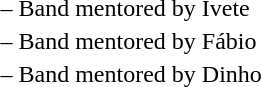<table>
<tr>
<td> – Band mentored by Ivete</td>
</tr>
<tr>
<td> – Band mentored by Fábio</td>
</tr>
<tr>
<td> – Band mentored by Dinho</td>
</tr>
</table>
